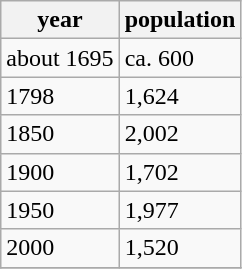<table class="wikitable">
<tr>
<th>year</th>
<th>population</th>
</tr>
<tr>
<td>about 1695</td>
<td>ca. 600</td>
</tr>
<tr>
<td>1798</td>
<td>1,624</td>
</tr>
<tr>
<td>1850</td>
<td>2,002</td>
</tr>
<tr>
<td>1900</td>
<td>1,702</td>
</tr>
<tr>
<td>1950</td>
<td>1,977</td>
</tr>
<tr>
<td>2000</td>
<td>1,520</td>
</tr>
<tr>
</tr>
</table>
